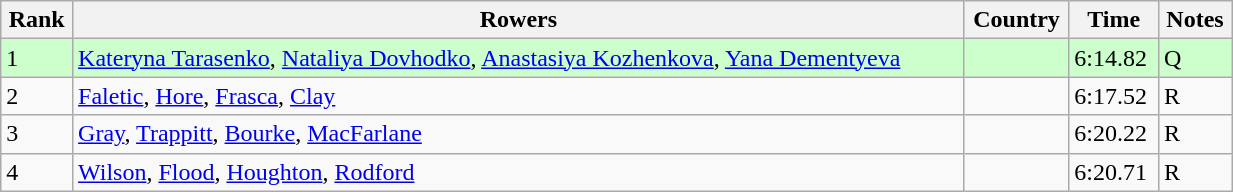<table class="wikitable sortable" width=65%>
<tr>
<th>Rank</th>
<th>Rowers</th>
<th>Country</th>
<th>Time</th>
<th>Notes</th>
</tr>
<tr bgcolor=ccffcc>
<td>1</td>
<td><a href='#'>Kateryna Tarasenko</a>, <a href='#'>Nataliya Dovhodko</a>, <a href='#'>Anastasiya Kozhenkova</a>, <a href='#'>Yana Dementyeva</a></td>
<td></td>
<td>6:14.82</td>
<td>Q</td>
</tr>
<tr>
<td>2</td>
<td><a href='#'>Faletic</a>, <a href='#'>Hore</a>, <a href='#'>Frasca</a>, <a href='#'>Clay</a></td>
<td></td>
<td>6:17.52</td>
<td>R</td>
</tr>
<tr>
<td>3</td>
<td><a href='#'>Gray</a>, <a href='#'>Trappitt</a>, <a href='#'>Bourke</a>, <a href='#'>MacFarlane</a></td>
<td></td>
<td>6:20.22</td>
<td>R</td>
</tr>
<tr>
<td>4</td>
<td><a href='#'>Wilson</a>, <a href='#'>Flood</a>, <a href='#'>Houghton</a>, <a href='#'>Rodford</a></td>
<td></td>
<td>6:20.71</td>
<td>R</td>
</tr>
</table>
